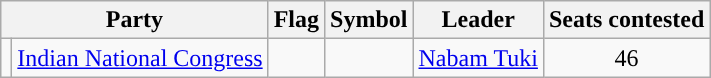<table class="wikitable" style="text-align:center;">
<tr>
<th colspan="2">Party</th>
<th>Flag</th>
<th>Symbol</th>
<th>Leader</th>
<th>Seats contested</th>
</tr>
<tr>
<td></td>
<td><a href='#'>Indian National Congress</a></td>
<td></td>
<td></td>
<td><a href='#'>Nabam Tuki</a></td>
<td>46</td>
</tr>
</table>
